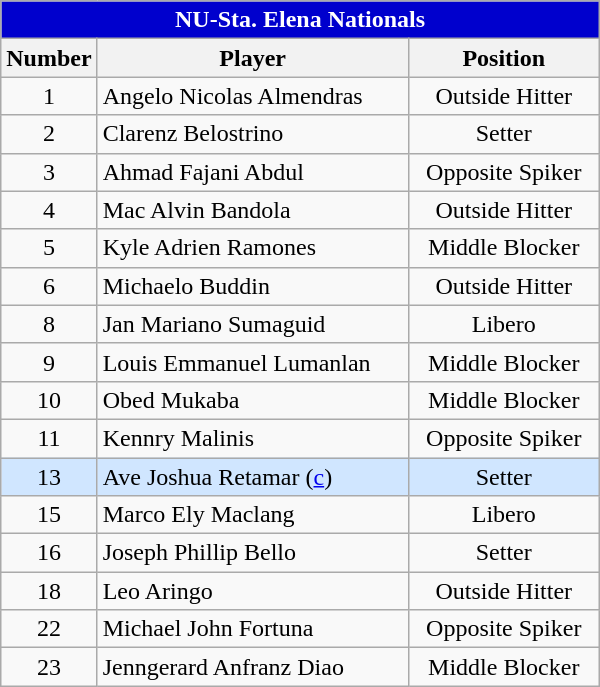<table class="wikitable sortable" style="text-align:center;">
<tr>
<th colspan="8" style= "background: #0000CD; color: white; text-align: center"><strong>NU-Sta. Elena Nationals</strong></th>
</tr>
<tr>
<th width=3px>Number</th>
<th width=200px>Player</th>
<th width=120px>Position</th>
</tr>
<tr>
<td>1</td>
<td style="text-align: left">Angelo Nicolas Almendras</td>
<td>Outside Hitter</td>
</tr>
<tr>
<td>2</td>
<td style="text-align: left">Clarenz Belostrino</td>
<td>Setter</td>
</tr>
<tr>
<td>3</td>
<td style="text-align: left">Ahmad Fajani Abdul</td>
<td>Opposite Spiker</td>
</tr>
<tr>
<td>4</td>
<td style="text-align: left">Mac Alvin Bandola</td>
<td>Outside Hitter</td>
</tr>
<tr>
<td>5</td>
<td style="text-align: left">Kyle Adrien Ramones</td>
<td>Middle Blocker</td>
</tr>
<tr>
<td>6</td>
<td style="text-align: left">Michaelo Buddin</td>
<td>Outside Hitter</td>
</tr>
<tr>
<td>8</td>
<td style="text-align: left">Jan Mariano Sumaguid</td>
<td>Libero</td>
</tr>
<tr>
<td>9</td>
<td style="text-align: left">Louis Emmanuel Lumanlan</td>
<td>Middle Blocker</td>
</tr>
<tr>
<td>10</td>
<td style="text-align: left">Obed Mukaba</td>
<td>Middle Blocker</td>
</tr>
<tr>
<td>11</td>
<td style="text-align: left">Kennry Malinis</td>
<td>Opposite Spiker</td>
</tr>
<tr bgcolor=#D0E6FF>
<td>13</td>
<td style="text-align: left">Ave Joshua Retamar (<a href='#'>c</a>)</td>
<td>Setter</td>
</tr>
<tr>
<td>15</td>
<td style="text-align: left">Marco Ely Maclang</td>
<td>Libero</td>
</tr>
<tr>
<td>16</td>
<td style="text-align: left">Joseph Phillip Bello</td>
<td>Setter</td>
</tr>
<tr>
<td>18</td>
<td style="text-align: left">Leo Aringo</td>
<td>Outside Hitter</td>
</tr>
<tr>
<td>22</td>
<td style="text-align: left">Michael John Fortuna</td>
<td>Opposite Spiker</td>
</tr>
<tr>
<td>23</td>
<td style="text-align: left">Jenngerard Anfranz Diao</td>
<td>Middle Blocker</td>
</tr>
</table>
